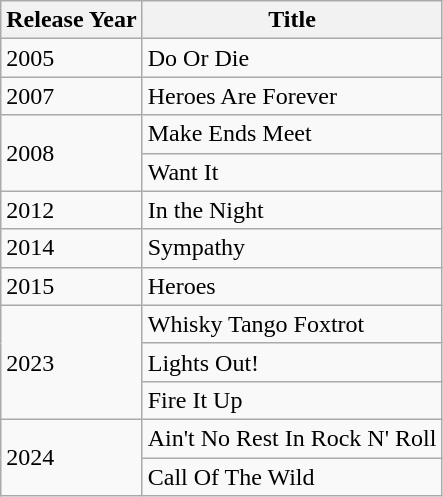<table class="wikitable">
<tr>
<th>Release Year</th>
<th>Title</th>
</tr>
<tr>
<td>2005</td>
<td>Do Or Die</td>
</tr>
<tr>
<td>2007</td>
<td>Heroes Are Forever</td>
</tr>
<tr>
<td rowspan="2">2008</td>
<td>Make Ends Meet</td>
</tr>
<tr>
<td>Want It</td>
</tr>
<tr>
<td>2012</td>
<td>In the Night</td>
</tr>
<tr>
<td>2014</td>
<td>Sympathy</td>
</tr>
<tr>
<td>2015</td>
<td>Heroes</td>
</tr>
<tr>
<td rowspan="3">2023</td>
<td>Whisky Tango Foxtrot</td>
</tr>
<tr>
<td>Lights Out!</td>
</tr>
<tr>
<td>Fire It Up</td>
</tr>
<tr>
<td rowspan="2">2024</td>
<td>Ain't No Rest In Rock N' Roll</td>
</tr>
<tr>
<td>Call Of The Wild</td>
</tr>
</table>
